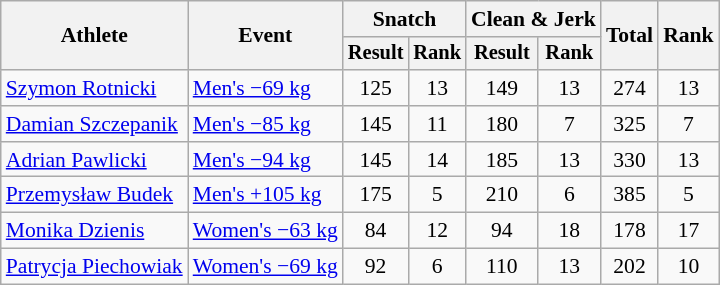<table class="wikitable" style="font-size:90%">
<tr>
<th rowspan="2">Athlete</th>
<th rowspan="2">Event</th>
<th colspan="2">Snatch</th>
<th colspan="2">Clean & Jerk</th>
<th rowspan="2">Total</th>
<th rowspan="2">Rank</th>
</tr>
<tr style="font-size:95%">
<th>Result</th>
<th>Rank</th>
<th>Result</th>
<th>Rank</th>
</tr>
<tr align=center>
<td align=left><a href='#'>Szymon Rotnicki</a></td>
<td align=left><a href='#'>Men's −69 kg</a></td>
<td>125</td>
<td>13</td>
<td>149</td>
<td>13</td>
<td>274</td>
<td>13</td>
</tr>
<tr align=center>
<td align=left><a href='#'>Damian Szczepanik</a></td>
<td align=left><a href='#'>Men's −85 kg</a></td>
<td>145</td>
<td>11</td>
<td>180</td>
<td>7</td>
<td>325</td>
<td>7</td>
</tr>
<tr align=center>
<td align=left><a href='#'>Adrian Pawlicki</a></td>
<td align=left><a href='#'>Men's −94 kg</a></td>
<td>145</td>
<td>14</td>
<td>185</td>
<td>13</td>
<td>330</td>
<td>13</td>
</tr>
<tr align=center>
<td align=left><a href='#'>Przemysław Budek</a></td>
<td align=left><a href='#'>Men's +105 kg</a></td>
<td>175</td>
<td>5</td>
<td>210</td>
<td>6</td>
<td>385</td>
<td>5</td>
</tr>
<tr align=center>
<td align=left><a href='#'>Monika Dzienis</a></td>
<td align=left><a href='#'>Women's −63 kg</a></td>
<td>84</td>
<td>12</td>
<td>94</td>
<td>18</td>
<td>178</td>
<td>17</td>
</tr>
<tr align=center>
<td align=left><a href='#'>Patrycja Piechowiak</a></td>
<td align=left><a href='#'>Women's −69 kg</a></td>
<td>92</td>
<td>6</td>
<td>110</td>
<td>13</td>
<td>202</td>
<td>10</td>
</tr>
</table>
